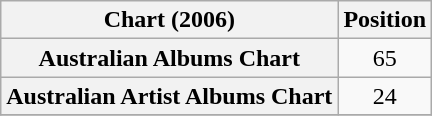<table class="wikitable sortable plainrowheaders" style="text-align:center">
<tr>
<th scope="col">Chart (2006)</th>
<th scope="col">Position</th>
</tr>
<tr>
<th scope="row">Australian Albums Chart</th>
<td>65</td>
</tr>
<tr>
<th scope="row">Australian Artist Albums Chart</th>
<td>24</td>
</tr>
<tr>
</tr>
</table>
